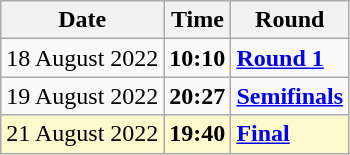<table class="wikitable">
<tr>
<th>Date</th>
<th>Time</th>
<th>Round</th>
</tr>
<tr>
<td>18 August 2022</td>
<td><strong>10:10</strong></td>
<td><strong><a href='#'>Round 1</a></strong></td>
</tr>
<tr>
<td>19 August 2022</td>
<td><strong>20:27</strong></td>
<td><strong><a href='#'>Semifinals</a></strong></td>
</tr>
<tr style=background:lemonchiffon>
<td>21 August 2022</td>
<td><strong>19:40</strong></td>
<td><strong><a href='#'>Final</a></strong></td>
</tr>
</table>
